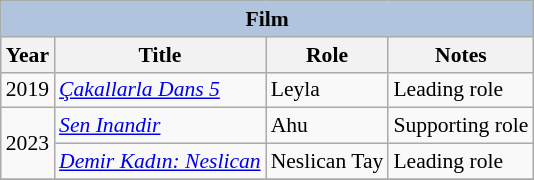<table class="wikitable" style="font-size: 90%;">
<tr>
<th colspan="4" style="background:LightSteelBlue">Film</th>
</tr>
<tr>
<th>Year</th>
<th>Title</th>
<th>Role</th>
<th>Notes</th>
</tr>
<tr>
<td>2019</td>
<td><em><a href='#'>Çakallarla Dans 5</a></em></td>
<td>Leyla</td>
<td>Leading role</td>
</tr>
<tr>
<td rowspan="2">2023</td>
<td><em><a href='#'>Sen Inandir</a></em></td>
<td>Ahu</td>
<td>Supporting role</td>
</tr>
<tr>
<td><em><a href='#'>Demir Kadın: Neslican</a></em></td>
<td>Neslican Tay</td>
<td>Leading role</td>
</tr>
<tr>
</tr>
</table>
